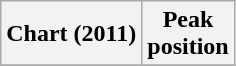<table class="wikitable plainrowheaders" style="text-align:center;">
<tr>
<th>Chart (2011)</th>
<th>Peak<br>position</th>
</tr>
<tr>
</tr>
</table>
